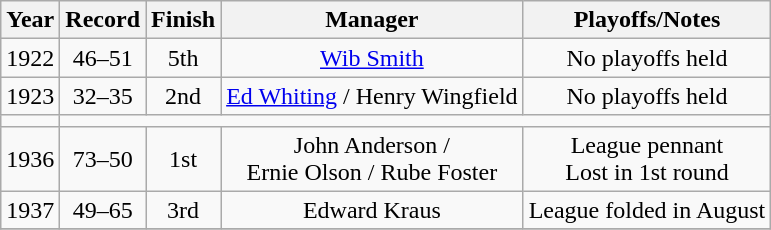<table class="wikitable" style="text-align:center">
<tr>
<th>Year</th>
<th>Record</th>
<th>Finish</th>
<th>Manager</th>
<th>Playoffs/Notes</th>
</tr>
<tr>
<td>1922</td>
<td>46–51</td>
<td>5th</td>
<td><a href='#'>Wib Smith</a></td>
<td>No playoffs held</td>
</tr>
<tr>
<td>1923</td>
<td>32–35</td>
<td>2nd</td>
<td><a href='#'>Ed Whiting</a> / Henry Wingfield</td>
<td>No playoffs held</td>
</tr>
<tr>
<td></td>
</tr>
<tr>
<td>1936</td>
<td>73–50</td>
<td>1st</td>
<td>John Anderson /<br> Ernie Olson / Rube Foster</td>
<td>League pennant<br>Lost in 1st round</td>
</tr>
<tr>
<td>1937</td>
<td>49–65</td>
<td>3rd</td>
<td>Edward Kraus</td>
<td>League folded in August</td>
</tr>
<tr>
</tr>
</table>
